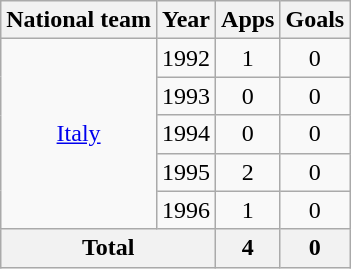<table class="wikitable" style="text-align:center">
<tr>
<th>National team</th>
<th>Year</th>
<th>Apps</th>
<th>Goals</th>
</tr>
<tr>
<td rowspan="5"><a href='#'>Italy</a></td>
<td>1992</td>
<td>1</td>
<td>0</td>
</tr>
<tr>
<td>1993</td>
<td>0</td>
<td>0</td>
</tr>
<tr>
<td>1994</td>
<td>0</td>
<td>0</td>
</tr>
<tr>
<td>1995</td>
<td>2</td>
<td>0</td>
</tr>
<tr>
<td>1996</td>
<td>1</td>
<td>0</td>
</tr>
<tr>
<th colspan="2">Total</th>
<th>4</th>
<th>0</th>
</tr>
</table>
